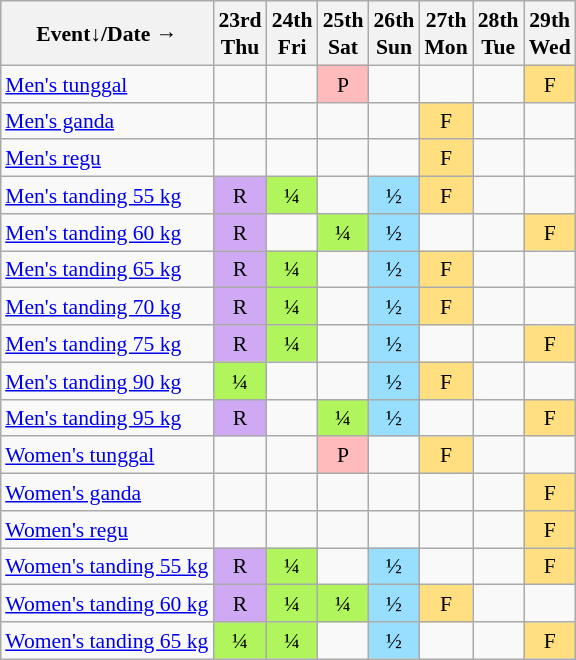<table class="wikitable" style="margin:0.5em auto; font-size:90%; line-height:1.25em; text-align:center;">
<tr>
<th>Event↓/Date →</th>
<th>23rd<br>Thu</th>
<th>24th<br>Fri</th>
<th>25th<br>Sat</th>
<th>26th<br>Sun</th>
<th>27th<br>Mon</th>
<th>28th<br>Tue</th>
<th>29th<br>Wed</th>
</tr>
<tr>
<td align="left"><a href='#'>Men's tunggal</a></td>
<td></td>
<td></td>
<td bgcolor="#FFBBBB">P</td>
<td></td>
<td></td>
<td></td>
<td bgcolor="#FFDF80">F</td>
</tr>
<tr>
<td align="left"><a href='#'>Men's ganda</a></td>
<td></td>
<td></td>
<td></td>
<td></td>
<td bgcolor="#FFDF80">F</td>
<td></td>
<td></td>
</tr>
<tr>
<td align="left"><a href='#'>Men's regu</a></td>
<td></td>
<td></td>
<td></td>
<td></td>
<td bgcolor="#FFDF80">F</td>
<td></td>
<td></td>
</tr>
<tr>
<td align="left"><a href='#'>Men's tanding 55 kg</a></td>
<td bgcolor="#D0A9F5">R</td>
<td bgcolor="#AFF55B">¼</td>
<td></td>
<td bgcolor="#97DEFF">½</td>
<td bgcolor="#FFDF80">F</td>
<td></td>
<td></td>
</tr>
<tr>
<td align="left"><a href='#'>Men's tanding 60 kg</a></td>
<td bgcolor="#D0A9F5">R</td>
<td></td>
<td bgcolor="#AFF55B">¼</td>
<td bgcolor="#97DEFF">½</td>
<td></td>
<td></td>
<td bgcolor="#FFDF80">F</td>
</tr>
<tr>
<td align="left"><a href='#'>Men's tanding 65 kg</a></td>
<td bgcolor="#D0A9F5">R</td>
<td bgcolor="#AFF55B">¼</td>
<td></td>
<td bgcolor="#97DEFF">½</td>
<td bgcolor="#FFDF80">F</td>
<td></td>
<td></td>
</tr>
<tr>
<td align="left"><a href='#'>Men's tanding 70 kg</a></td>
<td bgcolor="#D0A9F5">R</td>
<td bgcolor="#AFF55B">¼</td>
<td></td>
<td bgcolor="#97DEFF">½</td>
<td bgcolor="#FFDF80">F</td>
<td></td>
<td></td>
</tr>
<tr>
<td align="left"><a href='#'>Men's tanding 75 kg</a></td>
<td bgcolor="#D0A9F5">R</td>
<td bgcolor="#AFF55B">¼</td>
<td></td>
<td bgcolor="#97DEFF">½</td>
<td></td>
<td></td>
<td bgcolor="#FFDF80">F</td>
</tr>
<tr>
<td align="left"><a href='#'>Men's tanding 90 kg</a></td>
<td bgcolor="#AFF55B">¼</td>
<td></td>
<td></td>
<td bgcolor="#97DEFF">½</td>
<td bgcolor="#FFDF80">F</td>
<td></td>
<td></td>
</tr>
<tr>
<td align="left"><a href='#'>Men's tanding 95 kg</a></td>
<td bgcolor="#D0A9F5">R</td>
<td></td>
<td bgcolor="#AFF55B">¼</td>
<td bgcolor="#97DEFF">½</td>
<td></td>
<td></td>
<td bgcolor="#FFDF80">F</td>
</tr>
<tr>
<td align="left"><a href='#'>Women's tunggal</a></td>
<td></td>
<td></td>
<td bgcolor="#FFBBBB">P</td>
<td></td>
<td bgcolor="#FFDF80">F</td>
<td></td>
<td></td>
</tr>
<tr>
<td align="left"><a href='#'>Women's ganda</a></td>
<td></td>
<td></td>
<td></td>
<td></td>
<td></td>
<td></td>
<td bgcolor="#FFDF80">F</td>
</tr>
<tr>
<td align="left"><a href='#'>Women's regu</a></td>
<td></td>
<td></td>
<td></td>
<td></td>
<td></td>
<td></td>
<td bgcolor="#FFDF80">F</td>
</tr>
<tr>
<td align="left"><a href='#'>Women's tanding 55 kg</a></td>
<td bgcolor="#D0A9F5">R</td>
<td bgcolor="#AFF55B">¼</td>
<td></td>
<td bgcolor="#97DEFF">½</td>
<td></td>
<td></td>
<td bgcolor="#FFDF80">F</td>
</tr>
<tr>
<td align="left"><a href='#'>Women's tanding 60 kg</a></td>
<td bgcolor="#D0A9F5">R</td>
<td bgcolor="#AFF55B">¼</td>
<td bgcolor="#AFF55B">¼</td>
<td bgcolor="#97DEFF">½</td>
<td bgcolor="#FFDF80">F</td>
<td></td>
<td></td>
</tr>
<tr>
<td align="left"><a href='#'>Women's tanding 65 kg</a></td>
<td bgcolor="#AFF55B">¼</td>
<td bgcolor="#AFF55B">¼</td>
<td></td>
<td bgcolor="#97DEFF">½</td>
<td></td>
<td></td>
<td bgcolor="#FFDF80">F</td>
</tr>
</table>
